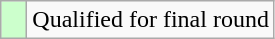<table class="wikitable">
<tr>
<td style="width:10px; background:#cfc"></td>
<td>Qualified for final round</td>
</tr>
</table>
